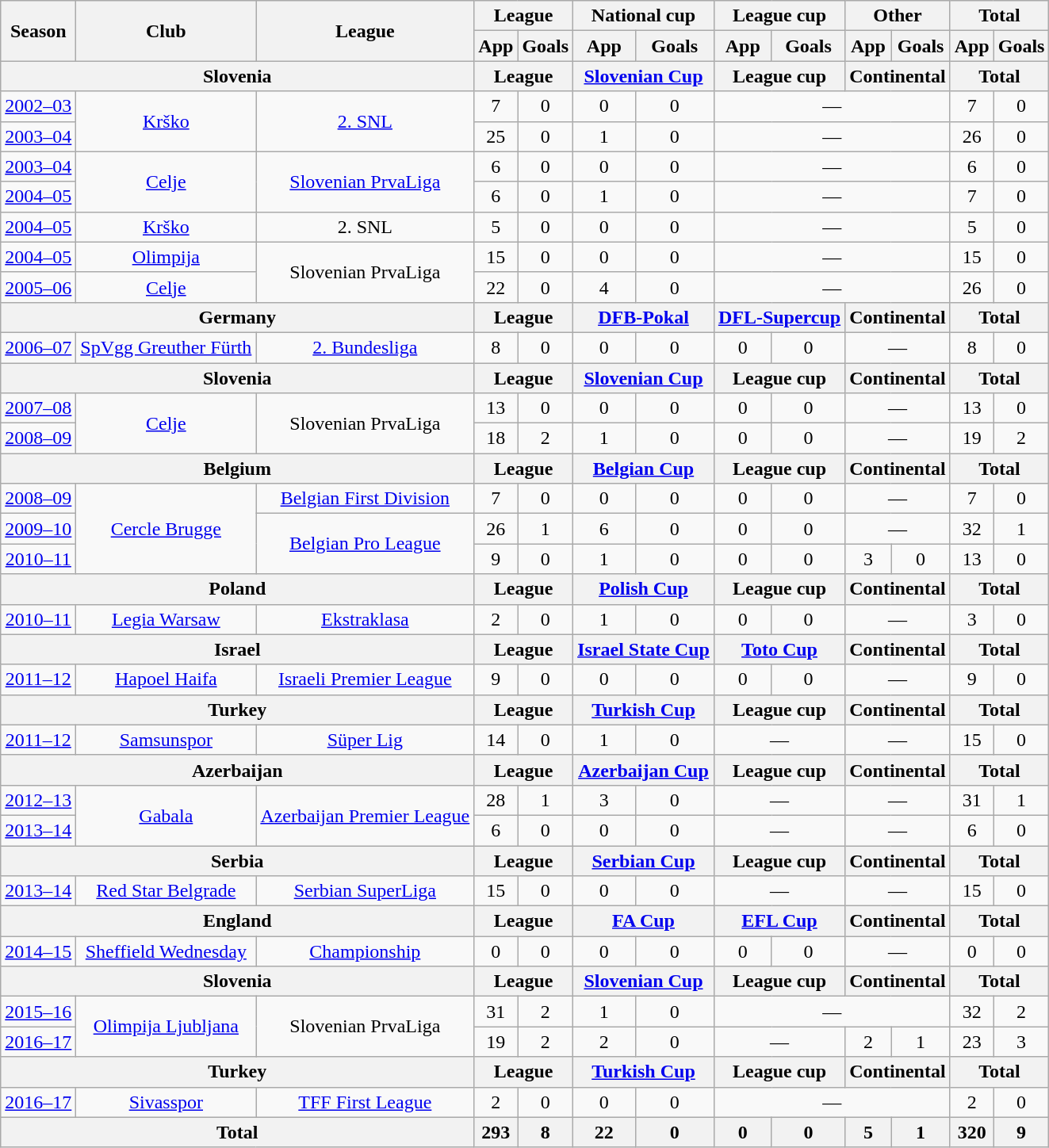<table class="wikitable" style="text-align:center">
<tr>
<th rowspan=2>Season</th>
<th ! rowspan=2>Club</th>
<th ! rowspan=2>League</th>
<th ! colspan=2>League</th>
<th ! colspan=2>National cup</th>
<th ! colspan=2>League cup</th>
<th ! colspan=2>Other</th>
<th colspan=3>Total</th>
</tr>
<tr>
<th>App</th>
<th>Goals</th>
<th>App</th>
<th>Goals</th>
<th>App</th>
<th>Goals</th>
<th>App</th>
<th>Goals</th>
<th>App</th>
<th>Goals</th>
</tr>
<tr>
<th colspan=3>Slovenia</th>
<th ! colspan=2>League</th>
<th ! colspan=2><a href='#'>Slovenian Cup</a></th>
<th ! colspan=2>League cup</th>
<th ! colspan=2>Continental</th>
<th colspan=3>Total</th>
</tr>
<tr align=center>
<td><a href='#'>2002–03</a></td>
<td rowspan="2"><a href='#'>Krško</a></td>
<td rowspan="2"><a href='#'>2. SNL</a></td>
<td>7</td>
<td>0</td>
<td>0</td>
<td>0</td>
<td colspan="4">—</td>
<td>7</td>
<td>0</td>
</tr>
<tr align=center>
<td><a href='#'>2003–04</a></td>
<td>25</td>
<td>0</td>
<td>1</td>
<td>0</td>
<td colspan="4">—</td>
<td>26</td>
<td>0</td>
</tr>
<tr align=center>
<td><a href='#'>2003–04</a></td>
<td rowspan="2"><a href='#'>Celje</a></td>
<td rowspan="2"><a href='#'>Slovenian PrvaLiga</a></td>
<td>6</td>
<td>0</td>
<td>0</td>
<td>0</td>
<td colspan="4">—</td>
<td>6</td>
<td>0</td>
</tr>
<tr align=center>
<td><a href='#'>2004–05</a></td>
<td>6</td>
<td>0</td>
<td>1</td>
<td>0</td>
<td colspan="4">—</td>
<td>7</td>
<td>0</td>
</tr>
<tr align=center>
<td><a href='#'>2004–05</a></td>
<td><a href='#'>Krško</a></td>
<td>2. SNL</td>
<td>5</td>
<td>0</td>
<td>0</td>
<td>0</td>
<td colspan="4">—</td>
<td>5</td>
<td>0</td>
</tr>
<tr align=center>
<td><a href='#'>2004–05</a></td>
<td><a href='#'>Olimpija</a></td>
<td rowspan="2">Slovenian PrvaLiga</td>
<td>15</td>
<td>0</td>
<td>0</td>
<td>0</td>
<td colspan="4">—</td>
<td>15</td>
<td>0</td>
</tr>
<tr align=center>
<td><a href='#'>2005–06</a></td>
<td><a href='#'>Celje</a></td>
<td>22</td>
<td>0</td>
<td>4</td>
<td>0</td>
<td colspan="4">—</td>
<td>26</td>
<td>0</td>
</tr>
<tr>
<th colspan=3>Germany</th>
<th ! colspan=2>League</th>
<th ! colspan=2><a href='#'>DFB-Pokal</a></th>
<th ! colspan=2><a href='#'>DFL-Supercup</a></th>
<th ! colspan=2>Continental</th>
<th colspan=3>Total</th>
</tr>
<tr align=center>
<td><a href='#'>2006–07</a></td>
<td><a href='#'>SpVgg Greuther Fürth</a></td>
<td><a href='#'>2. Bundesliga</a></td>
<td>8</td>
<td>0</td>
<td>0</td>
<td>0</td>
<td>0</td>
<td>0</td>
<td colspan="2">—</td>
<td>8</td>
<td>0</td>
</tr>
<tr>
<th colspan=3>Slovenia</th>
<th ! colspan=2>League</th>
<th ! colspan=2><a href='#'>Slovenian Cup</a></th>
<th ! colspan=2>League cup</th>
<th ! colspan=2>Continental</th>
<th colspan=3>Total</th>
</tr>
<tr align=center>
<td><a href='#'>2007–08</a></td>
<td rowspan="2"><a href='#'>Celje</a></td>
<td rowspan="2">Slovenian PrvaLiga</td>
<td>13</td>
<td>0</td>
<td>0</td>
<td>0</td>
<td>0</td>
<td>0</td>
<td colspan="2">—</td>
<td>13</td>
<td>0</td>
</tr>
<tr align=center>
<td><a href='#'>2008–09</a></td>
<td>18</td>
<td>2</td>
<td>1</td>
<td>0</td>
<td>0</td>
<td>0</td>
<td colspan="2">—</td>
<td>19</td>
<td>2</td>
</tr>
<tr>
<th colspan=3>Belgium</th>
<th ! colspan=2>League</th>
<th ! colspan=2><a href='#'>Belgian Cup</a></th>
<th ! colspan=2>League cup</th>
<th ! colspan=2>Continental</th>
<th colspan=3>Total</th>
</tr>
<tr align=center>
<td><a href='#'>2008–09</a></td>
<td rowspan="3"><a href='#'>Cercle Brugge</a></td>
<td><a href='#'>Belgian First Division</a></td>
<td>7</td>
<td>0</td>
<td>0</td>
<td>0</td>
<td>0</td>
<td>0</td>
<td colspan="2">—</td>
<td>7</td>
<td>0</td>
</tr>
<tr align=center>
<td><a href='#'>2009–10</a></td>
<td rowspan="2"><a href='#'>Belgian Pro League</a></td>
<td>26</td>
<td>1</td>
<td>6</td>
<td>0</td>
<td>0</td>
<td>0</td>
<td colspan="2">—</td>
<td>32</td>
<td>1</td>
</tr>
<tr align=center>
<td><a href='#'>2010–11</a></td>
<td>9</td>
<td>0</td>
<td>1</td>
<td>0</td>
<td>0</td>
<td>0</td>
<td>3</td>
<td>0</td>
<td>13</td>
<td>0</td>
</tr>
<tr>
<th colspan=3>Poland</th>
<th ! colspan=2>League</th>
<th ! colspan=2><a href='#'>Polish Cup</a></th>
<th ! colspan=2>League cup</th>
<th ! colspan=2>Continental</th>
<th colspan=3>Total</th>
</tr>
<tr align=center>
<td><a href='#'>2010–11</a></td>
<td><a href='#'>Legia Warsaw</a></td>
<td><a href='#'>Ekstraklasa</a></td>
<td>2</td>
<td>0</td>
<td>1</td>
<td>0</td>
<td>0</td>
<td>0</td>
<td colspan="2">—</td>
<td>3</td>
<td>0</td>
</tr>
<tr>
<th colspan=3>Israel</th>
<th ! colspan=2>League</th>
<th ! colspan=2><a href='#'>Israel State Cup</a></th>
<th ! colspan=2><a href='#'>Toto Cup</a></th>
<th ! colspan=2>Continental</th>
<th colspan=3>Total</th>
</tr>
<tr align=center>
<td><a href='#'>2011–12</a></td>
<td><a href='#'>Hapoel Haifa</a></td>
<td><a href='#'>Israeli Premier League</a></td>
<td>9</td>
<td>0</td>
<td>0</td>
<td>0</td>
<td>0</td>
<td>0</td>
<td colspan="2">—</td>
<td>9</td>
<td>0</td>
</tr>
<tr>
<th colspan=3>Turkey</th>
<th ! colspan=2>League</th>
<th ! colspan=2><a href='#'>Turkish Cup</a></th>
<th ! colspan=2>League cup</th>
<th ! colspan=2>Continental</th>
<th colspan=3>Total</th>
</tr>
<tr align=center>
<td><a href='#'>2011–12</a></td>
<td><a href='#'>Samsunspor</a></td>
<td><a href='#'>Süper Lig</a></td>
<td>14</td>
<td>0</td>
<td>1</td>
<td>0</td>
<td colspan="2">—</td>
<td colspan="2">—</td>
<td>15</td>
<td>0</td>
</tr>
<tr>
<th colspan=3>Azerbaijan</th>
<th ! colspan=2>League</th>
<th ! colspan=2><a href='#'>Azerbaijan Cup</a></th>
<th ! colspan=2>League cup</th>
<th ! colspan=2>Continental</th>
<th colspan=3>Total</th>
</tr>
<tr align=center>
<td><a href='#'>2012–13</a></td>
<td rowspan="2"><a href='#'>Gabala</a></td>
<td rowspan="2"><a href='#'>Azerbaijan Premier League</a></td>
<td>28</td>
<td>1</td>
<td>3</td>
<td>0</td>
<td colspan="2">—</td>
<td colspan="2">—</td>
<td>31</td>
<td>1</td>
</tr>
<tr align=center>
<td><a href='#'>2013–14</a></td>
<td>6</td>
<td>0</td>
<td>0</td>
<td>0</td>
<td colspan="2">—</td>
<td colspan="2">—</td>
<td>6</td>
<td>0</td>
</tr>
<tr>
<th colspan=3>Serbia</th>
<th ! colspan=2>League</th>
<th ! colspan=2><a href='#'>Serbian Cup</a></th>
<th ! colspan=2>League cup</th>
<th ! colspan=2>Continental</th>
<th colspan=3>Total</th>
</tr>
<tr align=center>
<td><a href='#'>2013–14</a></td>
<td><a href='#'>Red Star Belgrade</a></td>
<td><a href='#'>Serbian SuperLiga</a></td>
<td>15</td>
<td>0</td>
<td>0</td>
<td>0</td>
<td colspan="2">—</td>
<td colspan="2">—</td>
<td>15</td>
<td>0</td>
</tr>
<tr>
<th colspan=3>England</th>
<th ! colspan=2>League</th>
<th ! colspan=2><a href='#'>FA Cup</a></th>
<th ! colspan=2><a href='#'>EFL Cup</a></th>
<th ! colspan=2>Continental</th>
<th colspan=3>Total</th>
</tr>
<tr align=center>
<td><a href='#'>2014–15</a></td>
<td><a href='#'>Sheffield Wednesday</a></td>
<td><a href='#'>Championship</a></td>
<td>0</td>
<td>0</td>
<td>0</td>
<td>0</td>
<td>0</td>
<td>0</td>
<td colspan="2">—</td>
<td>0</td>
<td>0</td>
</tr>
<tr>
<th colspan=3>Slovenia</th>
<th ! colspan=2>League</th>
<th ! colspan=2><a href='#'>Slovenian Cup</a></th>
<th ! colspan=2>League cup</th>
<th ! colspan=2>Continental</th>
<th colspan=3>Total</th>
</tr>
<tr align=center>
<td><a href='#'>2015–16</a></td>
<td rowspan="2"><a href='#'>Olimpija Ljubljana</a></td>
<td rowspan="2">Slovenian PrvaLiga</td>
<td>31</td>
<td>2</td>
<td>1</td>
<td>0</td>
<td colspan="4">—</td>
<td>32</td>
<td>2</td>
</tr>
<tr align=center>
<td><a href='#'>2016–17</a></td>
<td>19</td>
<td>2</td>
<td>2</td>
<td>0</td>
<td colspan="2">—</td>
<td>2</td>
<td>1</td>
<td>23</td>
<td>3</td>
</tr>
<tr align=center>
<th colspan=3>Turkey</th>
<th ! colspan=2>League</th>
<th ! colspan=2><a href='#'>Turkish Cup</a></th>
<th ! colspan=2>League cup</th>
<th ! colspan=2>Continental</th>
<th colspan=3>Total</th>
</tr>
<tr align=center>
<td><a href='#'>2016–17</a></td>
<td><a href='#'>Sivasspor</a></td>
<td><a href='#'>TFF First League</a></td>
<td>2</td>
<td>0</td>
<td>0</td>
<td>0</td>
<td colspan="4">—</td>
<td>2</td>
<td>0</td>
</tr>
<tr align=center>
<th colspan="3">Total</th>
<th>293</th>
<th>8</th>
<th>22</th>
<th>0</th>
<th>0</th>
<th>0</th>
<th>5</th>
<th>1</th>
<th>320</th>
<th>9</th>
</tr>
</table>
